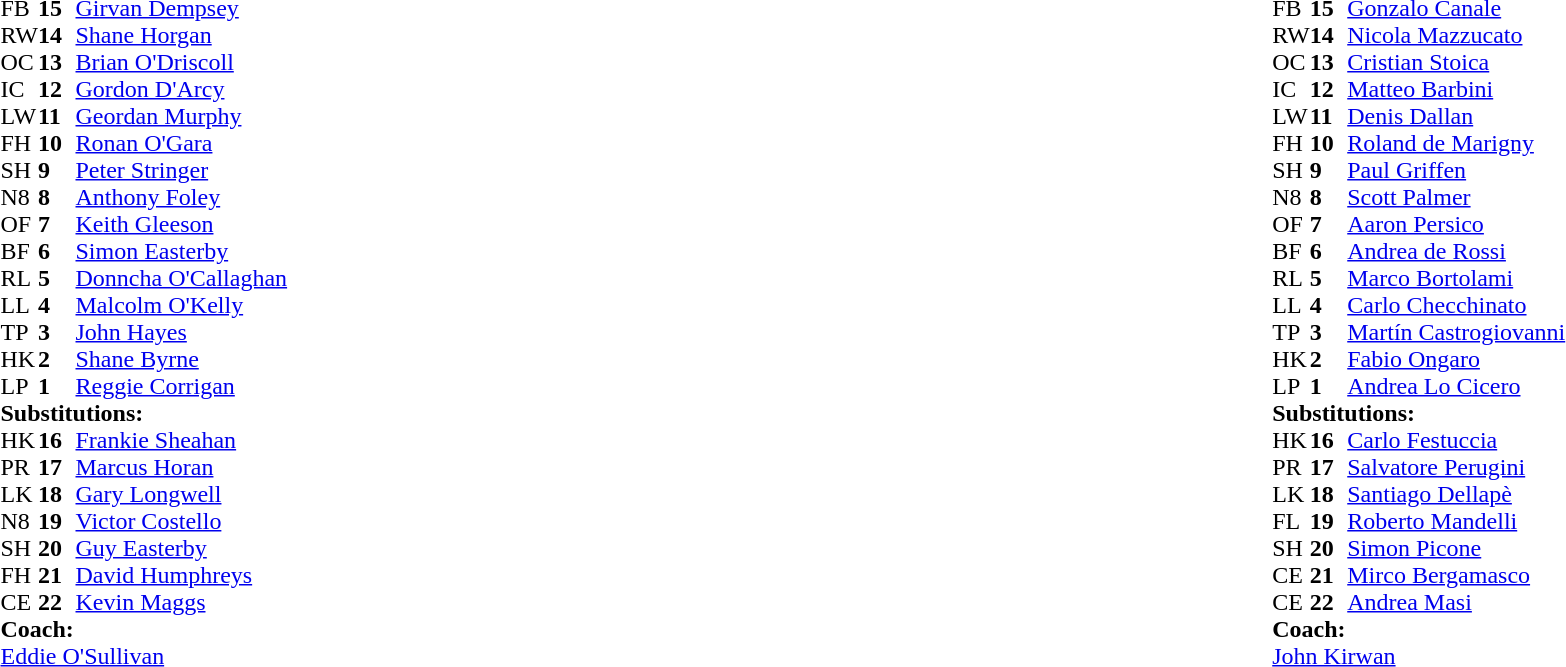<table width="100%">
<tr>
<td style="vertical-align:top" width="50%"><br><table cellspacing="0" cellpadding="0">
<tr>
<th width="25"></th>
<th width="25"></th>
</tr>
<tr>
<td>FB</td>
<td><strong>15</strong></td>
<td><a href='#'>Girvan Dempsey</a></td>
</tr>
<tr>
<td>RW</td>
<td><strong>14</strong></td>
<td><a href='#'>Shane Horgan</a></td>
</tr>
<tr>
<td>OC</td>
<td><strong>13</strong></td>
<td><a href='#'>Brian O'Driscoll</a></td>
</tr>
<tr>
<td>IC</td>
<td><strong>12</strong></td>
<td><a href='#'>Gordon D'Arcy</a></td>
<td></td>
<td></td>
</tr>
<tr>
<td>LW</td>
<td><strong>11</strong></td>
<td><a href='#'>Geordan Murphy</a></td>
</tr>
<tr>
<td>FH</td>
<td><strong>10</strong></td>
<td><a href='#'>Ronan O'Gara</a></td>
<td></td>
<td></td>
</tr>
<tr>
<td>SH</td>
<td><strong>9</strong></td>
<td><a href='#'>Peter Stringer</a></td>
</tr>
<tr>
<td>N8</td>
<td><strong>8</strong></td>
<td><a href='#'>Anthony Foley</a></td>
</tr>
<tr>
<td>OF</td>
<td><strong>7</strong></td>
<td><a href='#'>Keith Gleeson</a></td>
<td></td>
<td></td>
</tr>
<tr>
<td>BF</td>
<td><strong>6</strong></td>
<td><a href='#'>Simon Easterby</a></td>
</tr>
<tr>
<td>RL</td>
<td><strong>5</strong></td>
<td><a href='#'>Donncha O'Callaghan</a></td>
<td></td>
<td></td>
</tr>
<tr>
<td>LL</td>
<td><strong>4</strong></td>
<td><a href='#'>Malcolm O'Kelly</a></td>
</tr>
<tr>
<td>TP</td>
<td><strong>3</strong></td>
<td><a href='#'>John Hayes</a></td>
</tr>
<tr>
<td>HK</td>
<td><strong>2</strong></td>
<td><a href='#'>Shane Byrne</a></td>
<td></td>
<td></td>
</tr>
<tr>
<td>LP</td>
<td><strong>1</strong></td>
<td><a href='#'>Reggie Corrigan</a></td>
<td></td>
<td></td>
</tr>
<tr>
<td colspan="4"><strong>Substitutions:</strong></td>
</tr>
<tr>
<td>HK</td>
<td><strong>16</strong></td>
<td><a href='#'>Frankie Sheahan</a></td>
<td></td>
<td></td>
</tr>
<tr>
<td>PR</td>
<td><strong>17</strong></td>
<td><a href='#'>Marcus Horan</a></td>
<td></td>
<td></td>
</tr>
<tr>
<td>LK</td>
<td><strong>18</strong></td>
<td><a href='#'>Gary Longwell</a></td>
<td></td>
<td></td>
</tr>
<tr>
<td>N8</td>
<td><strong>19</strong></td>
<td><a href='#'>Victor Costello</a></td>
<td></td>
<td></td>
</tr>
<tr>
<td>SH</td>
<td><strong>20</strong></td>
<td><a href='#'>Guy Easterby</a></td>
</tr>
<tr>
<td>FH</td>
<td><strong>21</strong></td>
<td><a href='#'>David Humphreys</a></td>
<td></td>
<td></td>
</tr>
<tr>
<td>CE</td>
<td><strong>22</strong></td>
<td><a href='#'>Kevin Maggs</a></td>
<td></td>
<td></td>
</tr>
<tr>
<td colspan="4"><strong>Coach:</strong></td>
</tr>
<tr>
<td colspan="4"><a href='#'>Eddie O'Sullivan</a></td>
</tr>
</table>
</td>
<td style="vertical-align:top"></td>
<td style="vertical-align:top" width="50%"><br><table cellspacing="0" cellpadding="0" align="center">
<tr>
<th width="25"></th>
<th width="25"></th>
</tr>
<tr>
<td>FB</td>
<td><strong>15</strong></td>
<td><a href='#'>Gonzalo Canale</a></td>
<td></td>
<td></td>
</tr>
<tr>
<td>RW</td>
<td><strong>14</strong></td>
<td><a href='#'>Nicola Mazzucato</a></td>
</tr>
<tr>
<td>OC</td>
<td><strong>13</strong></td>
<td><a href='#'>Cristian Stoica</a></td>
</tr>
<tr>
<td>IC</td>
<td><strong>12</strong></td>
<td><a href='#'>Matteo Barbini</a></td>
<td></td>
<td></td>
</tr>
<tr>
<td>LW</td>
<td><strong>11</strong></td>
<td><a href='#'>Denis Dallan</a></td>
</tr>
<tr>
<td>FH</td>
<td><strong>10</strong></td>
<td><a href='#'>Roland de Marigny</a></td>
</tr>
<tr>
<td>SH</td>
<td><strong>9</strong></td>
<td><a href='#'>Paul Griffen</a></td>
<td></td>
<td></td>
</tr>
<tr>
<td>N8</td>
<td><strong>8</strong></td>
<td><a href='#'>Scott Palmer</a></td>
<td></td>
<td colspan="2"></td>
<td></td>
</tr>
<tr>
<td>OF</td>
<td><strong>7</strong></td>
<td><a href='#'>Aaron Persico</a></td>
</tr>
<tr>
<td>BF</td>
<td><strong>6</strong></td>
<td><a href='#'>Andrea de Rossi</a></td>
</tr>
<tr>
<td>RL</td>
<td><strong>5</strong></td>
<td><a href='#'>Marco Bortolami</a></td>
</tr>
<tr>
<td>LL</td>
<td><strong>4</strong></td>
<td><a href='#'>Carlo Checchinato</a></td>
<td></td>
<td></td>
</tr>
<tr>
<td>TP</td>
<td><strong>3</strong></td>
<td><a href='#'>Martín Castrogiovanni</a></td>
</tr>
<tr>
<td>HK</td>
<td><strong>2</strong></td>
<td><a href='#'>Fabio Ongaro</a></td>
</tr>
<tr>
<td>LP</td>
<td><strong>1</strong></td>
<td><a href='#'>Andrea Lo Cicero</a></td>
<td></td>
<td></td>
</tr>
<tr>
<td colspan="4"><strong>Substitutions:</strong></td>
</tr>
<tr>
<td>HK</td>
<td><strong>16</strong></td>
<td><a href='#'>Carlo Festuccia</a></td>
<td></td>
<td></td>
<td></td>
</tr>
<tr>
<td>PR</td>
<td><strong>17</strong></td>
<td><a href='#'>Salvatore Perugini</a></td>
<td></td>
<td></td>
</tr>
<tr>
<td>LK</td>
<td><strong>18</strong></td>
<td><a href='#'>Santiago Dellapè</a></td>
<td></td>
<td></td>
</tr>
<tr>
<td>FL</td>
<td><strong>19</strong></td>
<td><a href='#'>Roberto Mandelli</a></td>
<td></td>
<td></td>
<td></td>
<td></td>
</tr>
<tr>
<td>SH</td>
<td><strong>20</strong></td>
<td><a href='#'>Simon Picone</a></td>
<td></td>
<td></td>
</tr>
<tr>
<td>CE</td>
<td><strong>21</strong></td>
<td><a href='#'>Mirco Bergamasco</a></td>
<td></td>
<td></td>
</tr>
<tr>
<td>CE</td>
<td><strong>22</strong></td>
<td><a href='#'>Andrea Masi</a></td>
<td></td>
<td></td>
</tr>
<tr>
<td colspan="4"><strong>Coach:</strong></td>
</tr>
<tr>
<td colspan="4"><a href='#'>John Kirwan</a></td>
</tr>
</table>
</td>
</tr>
</table>
